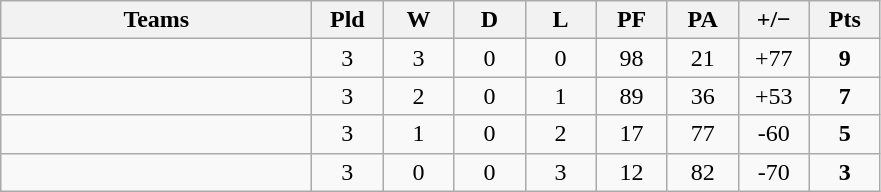<table class="wikitable" style="text-align: center;">
<tr>
<th width="200">Teams</th>
<th width="40">Pld</th>
<th width="40">W</th>
<th width="40">D</th>
<th width="40">L</th>
<th width="40">PF</th>
<th width="40">PA</th>
<th width="40">+/−</th>
<th width="40">Pts</th>
</tr>
<tr>
<td align=left></td>
<td>3</td>
<td>3</td>
<td>0</td>
<td>0</td>
<td>98</td>
<td>21</td>
<td>+77</td>
<td><strong>9</strong></td>
</tr>
<tr>
<td align=left></td>
<td>3</td>
<td>2</td>
<td>0</td>
<td>1</td>
<td>89</td>
<td>36</td>
<td>+53</td>
<td><strong>7</strong></td>
</tr>
<tr>
<td align=left></td>
<td>3</td>
<td>1</td>
<td>0</td>
<td>2</td>
<td>17</td>
<td>77</td>
<td>-60</td>
<td><strong>5</strong></td>
</tr>
<tr>
<td align=left></td>
<td>3</td>
<td>0</td>
<td>0</td>
<td>3</td>
<td>12</td>
<td>82</td>
<td>-70</td>
<td><strong>3</strong></td>
</tr>
</table>
